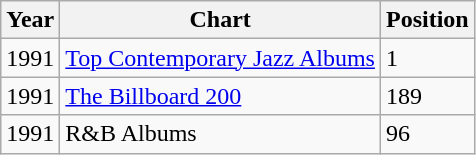<table class="wikitable" border="1">
<tr>
<th>Year</th>
<th>Chart</th>
<th>Position</th>
</tr>
<tr>
<td>1991</td>
<td><a href='#'>Top Contemporary Jazz Albums</a></td>
<td>1</td>
</tr>
<tr>
<td>1991</td>
<td><a href='#'>The Billboard 200</a></td>
<td>189</td>
</tr>
<tr>
<td>1991</td>
<td>R&B Albums</td>
<td>96</td>
</tr>
</table>
